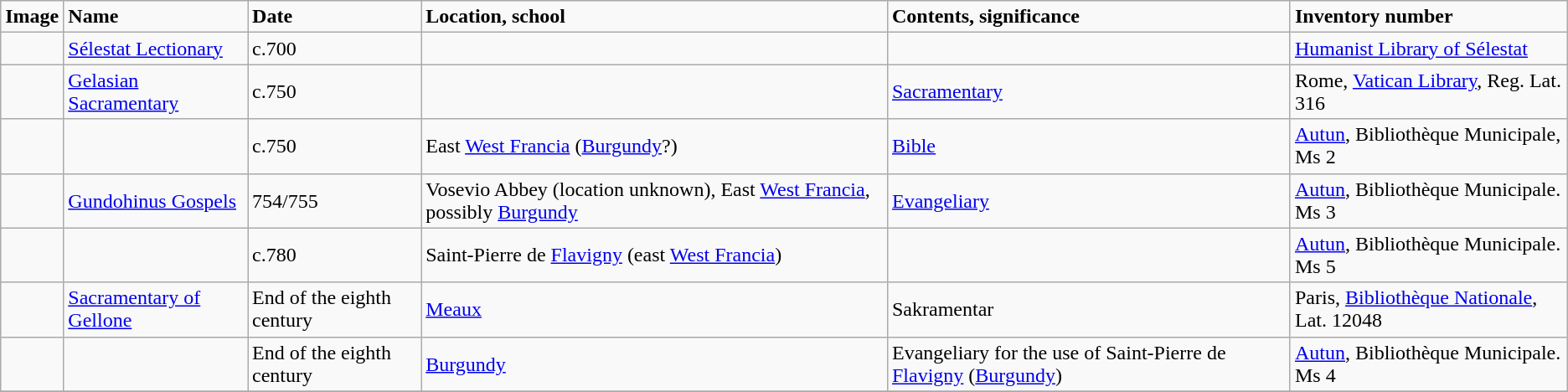<table class=wikitable>
<tr>
<td><strong>Image</strong></td>
<td><strong>Name</strong></td>
<td><strong>Date</strong></td>
<td><strong>Location, school</strong></td>
<td><strong>Contents, significance</strong></td>
<td><strong>Inventory number</strong></td>
</tr>
<tr>
<td></td>
<td><a href='#'>Sélestat Lectionary</a></td>
<td>c.700</td>
<td></td>
<td></td>
<td><a href='#'>Humanist Library of Sélestat</a></td>
</tr>
<tr>
<td></td>
<td><a href='#'>Gelasian Sacramentary</a></td>
<td>c.750</td>
<td></td>
<td><a href='#'>Sacramentary</a></td>
<td>Rome, <a href='#'>Vatican Library</a>, Reg. Lat. 316</td>
</tr>
<tr>
<td></td>
<td></td>
<td>c.750</td>
<td>East <a href='#'>West Francia</a> (<a href='#'>Burgundy</a>?)</td>
<td><a href='#'>Bible</a></td>
<td><a href='#'>Autun</a>, Bibliothèque Municipale, Ms 2</td>
</tr>
<tr>
<td></td>
<td><a href='#'>Gundohinus Gospels</a></td>
<td>754/755</td>
<td>Vosevio Abbey (location unknown), East <a href='#'>West Francia</a>, possibly <a href='#'>Burgundy</a></td>
<td><a href='#'>Evangeliary</a></td>
<td><a href='#'>Autun</a>, Bibliothèque Municipale. Ms 3</td>
</tr>
<tr>
<td></td>
<td></td>
<td>c.780</td>
<td>Saint-Pierre de <a href='#'>Flavigny</a> (east <a href='#'>West Francia</a>)</td>
<td></td>
<td><a href='#'>Autun</a>, Bibliothèque Municipale. Ms 5</td>
</tr>
<tr>
<td></td>
<td><a href='#'>Sacramentary of Gellone</a></td>
<td>End of the eighth century</td>
<td><a href='#'>Meaux</a></td>
<td>Sakramentar</td>
<td>Paris, <a href='#'>Bibliothèque Nationale</a>, Lat. 12048</td>
</tr>
<tr>
<td></td>
<td></td>
<td>End of the eighth century</td>
<td><a href='#'>Burgundy</a></td>
<td>Evangeliary for the use of Saint-Pierre de <a href='#'>Flavigny</a> (<a href='#'>Burgundy</a>)</td>
<td><a href='#'>Autun</a>, Bibliothèque Municipale. Ms 4</td>
</tr>
<tr>
</tr>
</table>
